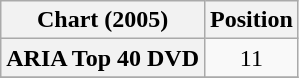<table class="wikitable sortable plainrowheaders" style="text-align:center">
<tr>
<th scope="col">Chart (2005)</th>
<th scope="col">Position</th>
</tr>
<tr>
<th scope="row">ARIA Top 40 DVD</th>
<td>11</td>
</tr>
<tr>
</tr>
</table>
